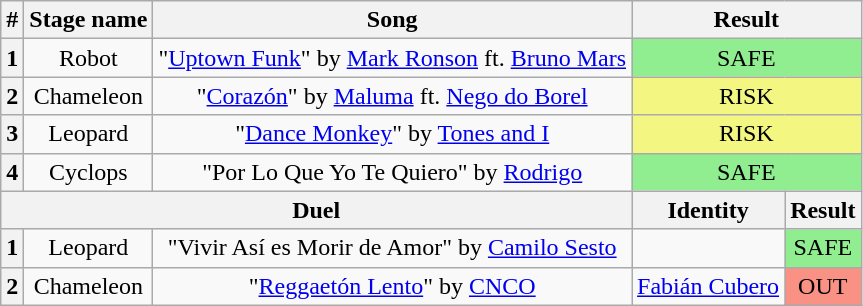<table class="wikitable plainrowheaders" style="text-align: center;">
<tr>
<th>#</th>
<th>Stage name</th>
<th>Song</th>
<th colspan="2">Result</th>
</tr>
<tr>
<th>1</th>
<td>Robot</td>
<td>"<a href='#'>Uptown Funk</a>" by <a href='#'>Mark Ronson</a> ft. <a href='#'>Bruno Mars</a></td>
<td colspan="2" colspan="2" bgcolor="lightgreen">SAFE</td>
</tr>
<tr>
<th>2</th>
<td>Chameleon</td>
<td>"<a href='#'>Corazón</a>" by <a href='#'>Maluma</a> ft. <a href='#'>Nego do Borel</a></td>
<td colspan="2" bgcolor="#F3F781">RISK</td>
</tr>
<tr>
<th>3</th>
<td>Leopard</td>
<td>"<a href='#'>Dance Monkey</a>" by <a href='#'>Tones and I</a></td>
<td colspan="2" bgcolor="#F3F781">RISK</td>
</tr>
<tr>
<th>4</th>
<td>Cyclops</td>
<td>"Por Lo Que Yo Te Quiero" by <a href='#'>Rodrigo</a></td>
<td colspan="2" bgcolor="lightgreen">SAFE</td>
</tr>
<tr>
<th colspan="3">Duel</th>
<th>Identity</th>
<th>Result</th>
</tr>
<tr>
<th>1</th>
<td>Leopard</td>
<td>"Vivir Así es Morir de Amor" by <a href='#'>Camilo Sesto</a></td>
<td></td>
<td bgcolor="lightgreen">SAFE</td>
</tr>
<tr>
<th>2</th>
<td>Chameleon</td>
<td>"<a href='#'>Reggaetón Lento</a>" by <a href='#'>CNCO</a></td>
<td><a href='#'>Fabián Cubero</a></td>
<td bgcolor="#F99185">OUT</td>
</tr>
</table>
